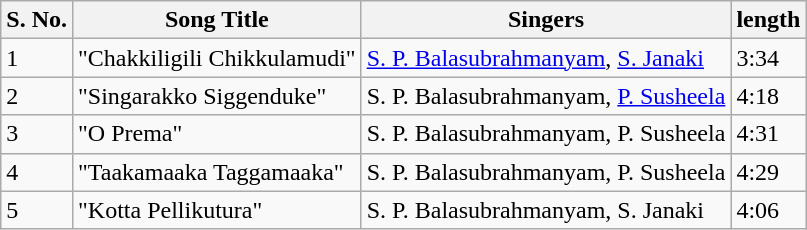<table class="wikitable">
<tr>
<th>S. No.</th>
<th>Song Title</th>
<th>Singers</th>
<th>length</th>
</tr>
<tr>
<td>1</td>
<td>"Chakkiligili Chikkulamudi"</td>
<td><a href='#'>S. P. Balasubrahmanyam</a>, <a href='#'>S. Janaki</a></td>
<td>3:34</td>
</tr>
<tr>
<td>2</td>
<td>"Singarakko Siggenduke"</td>
<td>S. P. Balasubrahmanyam, <a href='#'>P. Susheela</a></td>
<td>4:18</td>
</tr>
<tr>
<td>3</td>
<td>"O Prema"</td>
<td>S. P. Balasubrahmanyam, P. Susheela</td>
<td>4:31</td>
</tr>
<tr>
<td>4</td>
<td>"Taakamaaka Taggamaaka"</td>
<td>S. P. Balasubrahmanyam, P. Susheela</td>
<td>4:29</td>
</tr>
<tr>
<td>5</td>
<td>"Kotta Pellikutura"</td>
<td>S. P. Balasubrahmanyam, S. Janaki</td>
<td>4:06</td>
</tr>
</table>
